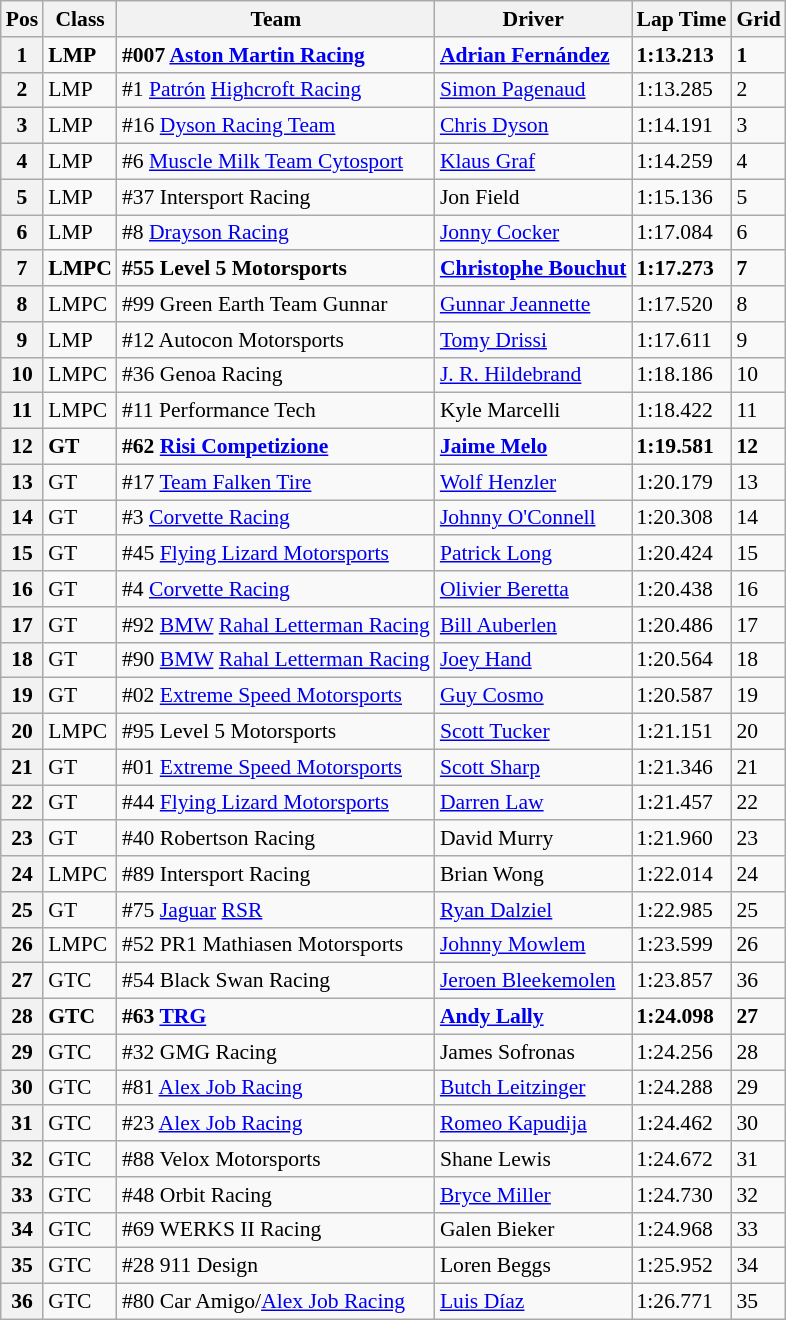<table class="wikitable" style="font-size: 90%;">
<tr>
<th>Pos</th>
<th>Class</th>
<th>Team</th>
<th>Driver</th>
<th>Lap Time</th>
<th>Grid</th>
</tr>
<tr style="font-weight:bold">
<th>1</th>
<td>LMP</td>
<td>#007 <a href='#'>Aston Martin Racing</a></td>
<td><a href='#'>Adrian Fernández</a></td>
<td>1:13.213</td>
<td>1</td>
</tr>
<tr>
<th>2</th>
<td>LMP</td>
<td>#1 <a href='#'>Patrón</a> <a href='#'>Highcroft Racing</a></td>
<td><a href='#'>Simon Pagenaud</a></td>
<td>1:13.285</td>
<td>2</td>
</tr>
<tr>
<th>3</th>
<td>LMP</td>
<td>#16 <a href='#'>Dyson Racing Team</a></td>
<td><a href='#'>Chris Dyson</a></td>
<td>1:14.191</td>
<td>3</td>
</tr>
<tr>
<th>4</th>
<td>LMP</td>
<td>#6 <a href='#'>Muscle Milk Team Cytosport</a></td>
<td><a href='#'>Klaus Graf</a></td>
<td>1:14.259</td>
<td>4</td>
</tr>
<tr>
<th>5</th>
<td>LMP</td>
<td>#37 Intersport Racing</td>
<td>Jon Field</td>
<td>1:15.136</td>
<td>5</td>
</tr>
<tr>
<th>6</th>
<td>LMP</td>
<td>#8 <a href='#'>Drayson Racing</a></td>
<td><a href='#'>Jonny Cocker</a></td>
<td>1:17.084</td>
<td>6</td>
</tr>
<tr style="font-weight:bold">
<th>7</th>
<td>LMPC</td>
<td>#55 Level 5 Motorsports</td>
<td><a href='#'>Christophe Bouchut</a></td>
<td>1:17.273</td>
<td>7</td>
</tr>
<tr>
<th>8</th>
<td>LMPC</td>
<td>#99 Green Earth Team Gunnar</td>
<td><a href='#'>Gunnar Jeannette</a></td>
<td>1:17.520</td>
<td>8</td>
</tr>
<tr>
<th>9</th>
<td>LMP</td>
<td>#12 Autocon Motorsports</td>
<td><a href='#'>Tomy Drissi</a></td>
<td>1:17.611</td>
<td>9</td>
</tr>
<tr>
<th>10</th>
<td>LMPC</td>
<td>#36 Genoa Racing</td>
<td><a href='#'>J. R. Hildebrand</a></td>
<td>1:18.186</td>
<td>10</td>
</tr>
<tr>
<th>11</th>
<td>LMPC</td>
<td>#11 Performance Tech</td>
<td>Kyle Marcelli</td>
<td>1:18.422</td>
<td>11</td>
</tr>
<tr style="font-weight:bold">
<th>12</th>
<td>GT</td>
<td>#62 <a href='#'>Risi Competizione</a></td>
<td><a href='#'>Jaime Melo</a></td>
<td>1:19.581</td>
<td>12</td>
</tr>
<tr>
<th>13</th>
<td>GT</td>
<td>#17 <a href='#'>Team Falken Tire</a></td>
<td><a href='#'>Wolf Henzler</a></td>
<td>1:20.179</td>
<td>13</td>
</tr>
<tr>
<th>14</th>
<td>GT</td>
<td>#3 <a href='#'>Corvette Racing</a></td>
<td><a href='#'>Johnny O'Connell</a></td>
<td>1:20.308</td>
<td>14</td>
</tr>
<tr>
<th>15</th>
<td>GT</td>
<td>#45 <a href='#'>Flying Lizard Motorsports</a></td>
<td><a href='#'>Patrick Long</a></td>
<td>1:20.424</td>
<td>15</td>
</tr>
<tr>
<th>16</th>
<td>GT</td>
<td>#4 <a href='#'>Corvette Racing</a></td>
<td><a href='#'>Olivier Beretta</a></td>
<td>1:20.438</td>
<td>16</td>
</tr>
<tr>
<th>17</th>
<td>GT</td>
<td>#92 <a href='#'>BMW</a> <a href='#'>Rahal Letterman Racing</a></td>
<td><a href='#'>Bill Auberlen</a></td>
<td>1:20.486</td>
<td>17</td>
</tr>
<tr>
<th>18</th>
<td>GT</td>
<td>#90 <a href='#'>BMW</a> <a href='#'>Rahal Letterman Racing</a></td>
<td><a href='#'>Joey Hand</a></td>
<td>1:20.564</td>
<td>18</td>
</tr>
<tr>
<th>19</th>
<td>GT</td>
<td>#02 <a href='#'>Extreme Speed Motorsports</a></td>
<td><a href='#'>Guy Cosmo</a></td>
<td>1:20.587</td>
<td>19</td>
</tr>
<tr>
<th>20</th>
<td>LMPC</td>
<td>#95 Level 5 Motorsports</td>
<td><a href='#'>Scott Tucker</a></td>
<td>1:21.151</td>
<td>20</td>
</tr>
<tr>
<th>21</th>
<td>GT</td>
<td>#01 <a href='#'>Extreme Speed Motorsports</a></td>
<td><a href='#'>Scott Sharp</a></td>
<td>1:21.346</td>
<td>21</td>
</tr>
<tr>
<th>22</th>
<td>GT</td>
<td>#44 <a href='#'>Flying Lizard Motorsports</a></td>
<td><a href='#'>Darren Law</a></td>
<td>1:21.457</td>
<td>22</td>
</tr>
<tr>
<th>23</th>
<td>GT</td>
<td>#40 Robertson Racing</td>
<td>David Murry</td>
<td>1:21.960</td>
<td>23</td>
</tr>
<tr>
<th>24</th>
<td>LMPC</td>
<td>#89 Intersport Racing</td>
<td>Brian Wong</td>
<td>1:22.014</td>
<td>24</td>
</tr>
<tr>
<th>25</th>
<td>GT</td>
<td>#75 <a href='#'>Jaguar</a> <a href='#'>RSR</a></td>
<td><a href='#'>Ryan Dalziel</a></td>
<td>1:22.985</td>
<td>25</td>
</tr>
<tr>
<th>26</th>
<td>LMPC</td>
<td>#52 PR1 Mathiasen Motorsports</td>
<td><a href='#'>Johnny Mowlem</a></td>
<td>1:23.599</td>
<td>26</td>
</tr>
<tr>
<th>27</th>
<td>GTC</td>
<td>#54 Black Swan Racing</td>
<td><a href='#'>Jeroen Bleekemolen</a></td>
<td>1:23.857</td>
<td>36</td>
</tr>
<tr style="font-weight:bold">
<th>28</th>
<td>GTC</td>
<td>#63 <a href='#'>TRG</a></td>
<td><a href='#'>Andy Lally</a></td>
<td>1:24.098</td>
<td>27</td>
</tr>
<tr>
<th>29</th>
<td>GTC</td>
<td>#32 GMG Racing</td>
<td>James Sofronas</td>
<td>1:24.256</td>
<td>28</td>
</tr>
<tr>
<th>30</th>
<td>GTC</td>
<td>#81 <a href='#'>Alex Job Racing</a></td>
<td><a href='#'>Butch Leitzinger</a></td>
<td>1:24.288</td>
<td>29</td>
</tr>
<tr>
<th>31</th>
<td>GTC</td>
<td>#23 <a href='#'>Alex Job Racing</a></td>
<td><a href='#'>Romeo Kapudija</a></td>
<td>1:24.462</td>
<td>30</td>
</tr>
<tr>
<th>32</th>
<td>GTC</td>
<td>#88 Velox Motorsports</td>
<td>Shane Lewis</td>
<td>1:24.672</td>
<td>31</td>
</tr>
<tr>
<th>33</th>
<td>GTC</td>
<td>#48 Orbit Racing</td>
<td><a href='#'>Bryce Miller</a></td>
<td>1:24.730</td>
<td>32</td>
</tr>
<tr>
<th>34</th>
<td>GTC</td>
<td>#69 WERKS II Racing</td>
<td>Galen Bieker</td>
<td>1:24.968</td>
<td>33</td>
</tr>
<tr>
<th>35</th>
<td>GTC</td>
<td>#28 911 Design</td>
<td>Loren Beggs</td>
<td>1:25.952</td>
<td>34</td>
</tr>
<tr>
<th>36</th>
<td>GTC</td>
<td>#80 Car Amigo/<a href='#'>Alex Job Racing</a></td>
<td><a href='#'>Luis Díaz</a></td>
<td>1:26.771</td>
<td>35</td>
</tr>
</table>
